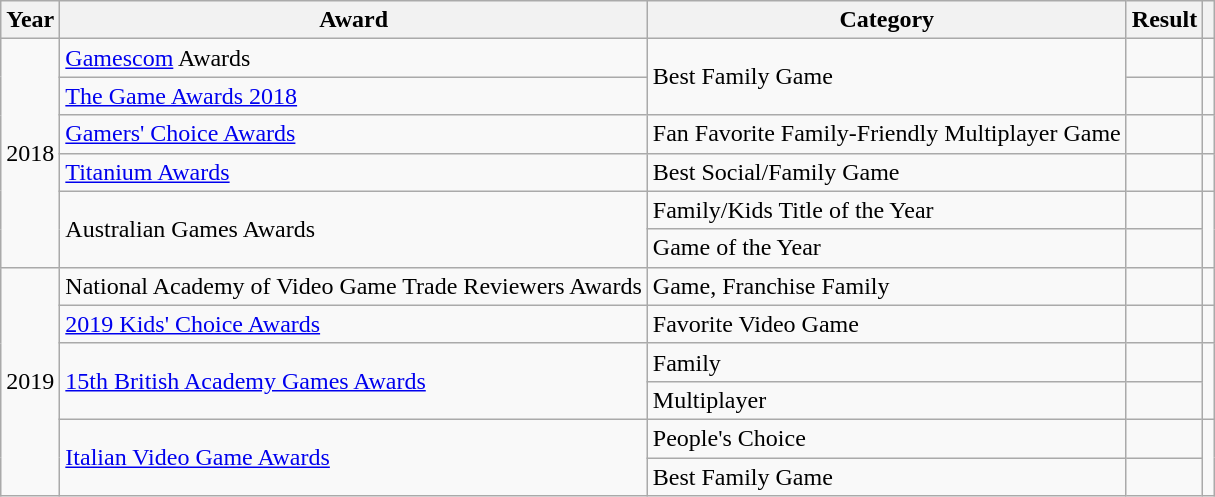<table class="wikitable sortable">
<tr>
<th>Year</th>
<th>Award</th>
<th>Category</th>
<th>Result</th>
<th></th>
</tr>
<tr>
<td style="text-align:center;" rowspan="6">2018</td>
<td><a href='#'>Gamescom</a> Awards</td>
<td rowspan="2">Best Family Game</td>
<td></td>
<td style="text-align:center;"></td>
</tr>
<tr>
<td><a href='#'>The Game Awards 2018</a></td>
<td></td>
<td style="text-align:center;"></td>
</tr>
<tr>
<td><a href='#'>Gamers' Choice Awards</a></td>
<td>Fan Favorite Family-Friendly Multiplayer Game</td>
<td></td>
<td style="text-align:center;"></td>
</tr>
<tr>
<td><a href='#'>Titanium Awards</a></td>
<td>Best Social/Family Game</td>
<td></td>
<td style="text-align:center;"></td>
</tr>
<tr>
<td rowspan="2">Australian Games Awards</td>
<td>Family/Kids Title of the Year</td>
<td></td>
<td rowspan="2" style="text-align:center;"></td>
</tr>
<tr>
<td>Game of the Year</td>
<td></td>
</tr>
<tr>
<td style="text-align:center;" rowspan="6">2019</td>
<td>National Academy of Video Game Trade Reviewers Awards</td>
<td>Game, Franchise Family</td>
<td></td>
<td style="text-align:center;"></td>
</tr>
<tr>
<td><a href='#'>2019 Kids' Choice Awards</a></td>
<td>Favorite Video Game</td>
<td></td>
<td style="text-align:center;"></td>
</tr>
<tr>
<td rowspan="2"><a href='#'>15th British Academy Games Awards</a></td>
<td>Family</td>
<td></td>
<td rowspan="2" style="text-align:center;"></td>
</tr>
<tr>
<td>Multiplayer</td>
<td></td>
</tr>
<tr>
<td rowspan="2"><a href='#'>Italian Video Game Awards</a></td>
<td>People's Choice</td>
<td></td>
<td rowspan="2" style="text-align:center;"></td>
</tr>
<tr>
<td>Best Family Game</td>
<td></td>
</tr>
</table>
